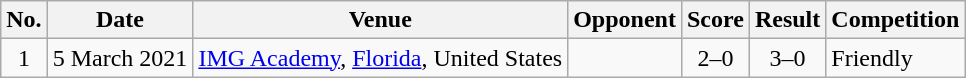<table class="wikitable sortable">
<tr>
<th scope="col">No.</th>
<th scope="col">Date</th>
<th scope="col">Venue</th>
<th scope="col">Opponent</th>
<th scope="col">Score</th>
<th scope="col">Result</th>
<th scope="col">Competition</th>
</tr>
<tr>
<td style="text-align:center">1</td>
<td>5 March 2021</td>
<td><a href='#'>IMG Academy</a>, <a href='#'>Florida</a>, United States</td>
<td></td>
<td style="text-align:center">2–0</td>
<td style="text-align:center">3–0</td>
<td>Friendly</td>
</tr>
</table>
